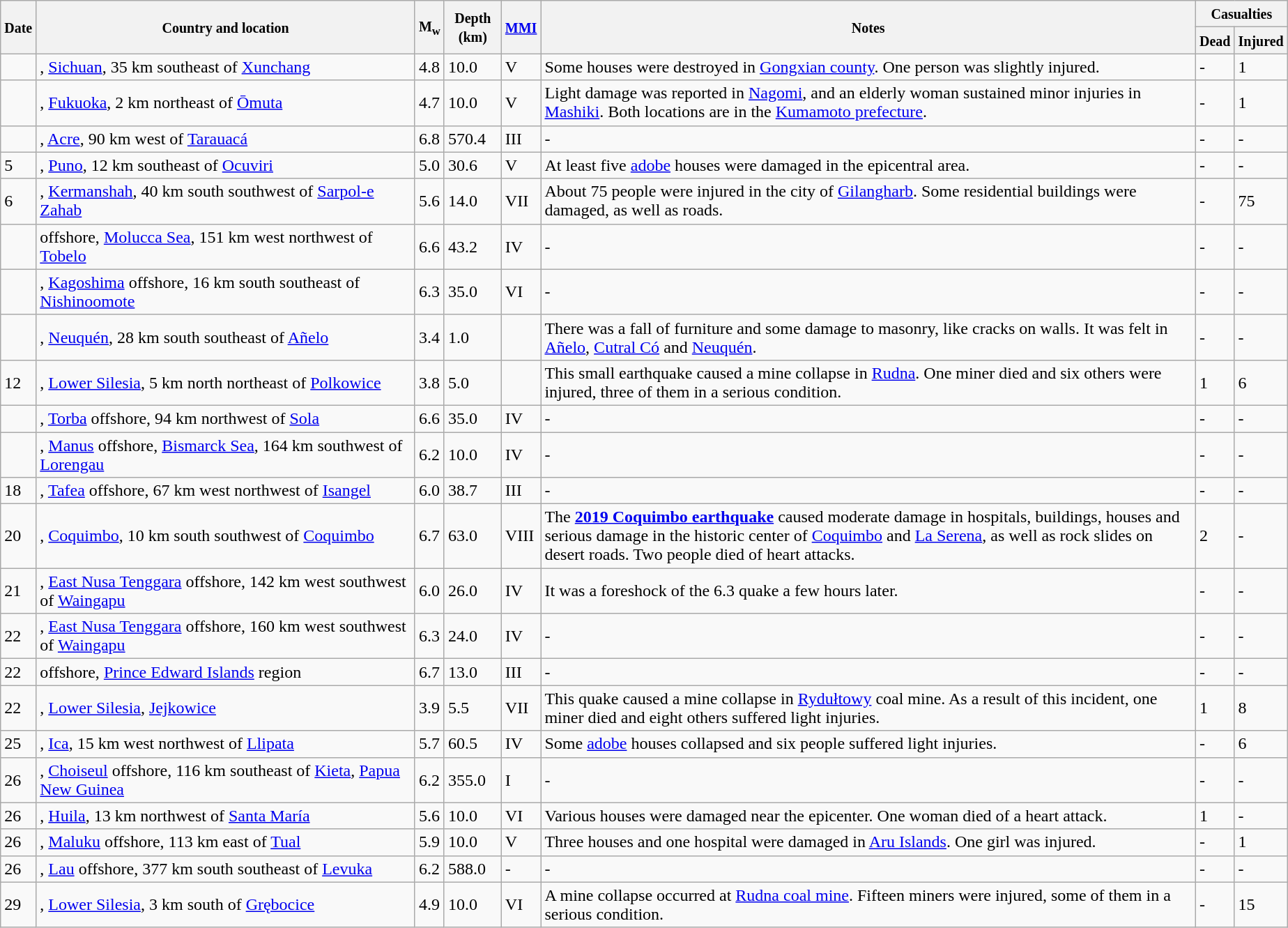<table class="wikitable sortable" style="border:1px black;  margin-left:1em;">
<tr>
<th rowspan="2"><small>Date</small></th>
<th rowspan="2" style="width: 355px"><small>Country and location</small></th>
<th rowspan="2"><small>M<sub>w</sub></small></th>
<th rowspan="2"><small>Depth (km)</small></th>
<th rowspan="2"><small><a href='#'>MMI</a></small></th>
<th rowspan="2" class="unsortable"><small>Notes</small></th>
<th colspan="2"><small>Casualties</small></th>
</tr>
<tr>
<th><small>Dead</small></th>
<th><small>Injured</small></th>
</tr>
<tr>
<td></td>
<td>, <a href='#'>Sichuan</a>, 35 km  southeast of <a href='#'>Xunchang</a></td>
<td>4.8</td>
<td>10.0</td>
<td>V</td>
<td>Some houses were destroyed in <a href='#'>Gongxian county</a>. One person was slightly injured.</td>
<td>-</td>
<td>1</td>
</tr>
<tr>
<td></td>
<td>, <a href='#'>Fukuoka</a>, 2 km northeast of <a href='#'>Ōmuta</a></td>
<td>4.7</td>
<td>10.0</td>
<td>V</td>
<td>Light damage was reported in <a href='#'>Nagomi</a>, and an elderly woman sustained minor injuries in <a href='#'>Mashiki</a>. Both locations are in the <a href='#'>Kumamoto prefecture</a>.</td>
<td>-</td>
<td>1</td>
</tr>
<tr>
<td></td>
<td>, <a href='#'>Acre</a>, 90 km west of <a href='#'>Tarauacá</a></td>
<td>6.8</td>
<td>570.4</td>
<td>III</td>
<td>-</td>
<td>-</td>
<td>-</td>
</tr>
<tr>
<td>5</td>
<td>, <a href='#'>Puno</a>, 12 km southeast of <a href='#'>Ocuviri</a></td>
<td>5.0</td>
<td>30.6</td>
<td>V</td>
<td>At least five <a href='#'>adobe</a> houses were damaged in the epicentral area.</td>
<td>-</td>
<td>-</td>
</tr>
<tr>
<td>6</td>
<td>, <a href='#'>Kermanshah</a>, 40 km south southwest of <a href='#'>Sarpol-e Zahab</a></td>
<td>5.6</td>
<td>14.0</td>
<td>VII</td>
<td>About 75 people were injured in the city of <a href='#'>Gilangharb</a>. Some residential buildings were damaged, as well as roads.</td>
<td>-</td>
<td>75</td>
</tr>
<tr>
<td></td>
<td> offshore, <a href='#'>Molucca Sea</a>, 151 km west northwest of <a href='#'>Tobelo</a></td>
<td>6.6</td>
<td>43.2</td>
<td>IV</td>
<td>-</td>
<td>-</td>
<td>-</td>
</tr>
<tr>
<td></td>
<td>, <a href='#'>Kagoshima</a> offshore, 16 km south southeast of <a href='#'>Nishinoomote</a></td>
<td>6.3</td>
<td>35.0</td>
<td>VI</td>
<td>-</td>
<td>-</td>
<td>-</td>
</tr>
<tr>
<td></td>
<td>, <a href='#'>Neuquén</a>, 28 km south southeast of <a href='#'>Añelo</a></td>
<td>3.4</td>
<td>1.0</td>
<td></td>
<td>There was a fall of furniture and some damage to masonry, like cracks on walls. It was felt in <a href='#'>Añelo</a>, <a href='#'>Cutral Có</a> and <a href='#'>Neuquén</a>.</td>
<td>-</td>
<td>-</td>
</tr>
<tr>
<td>12</td>
<td>, <a href='#'>Lower Silesia</a>, 5 km north northeast of <a href='#'>Polkowice</a></td>
<td>3.8</td>
<td>5.0</td>
<td></td>
<td>This small earthquake caused a mine collapse in <a href='#'>Rudna</a>. One miner died and six others were injured, three of them in a serious condition.</td>
<td>1</td>
<td>6</td>
</tr>
<tr>
<td></td>
<td>, <a href='#'>Torba</a> offshore, 94 km northwest of <a href='#'>Sola</a></td>
<td>6.6</td>
<td>35.0</td>
<td>IV</td>
<td>-</td>
<td>-</td>
<td>-</td>
</tr>
<tr>
<td></td>
<td>, <a href='#'>Manus</a> offshore, <a href='#'>Bismarck Sea</a>, 164 km southwest of <a href='#'>Lorengau</a></td>
<td>6.2</td>
<td>10.0</td>
<td>IV</td>
<td>-</td>
<td>-</td>
<td>-</td>
</tr>
<tr>
<td>18</td>
<td>, <a href='#'>Tafea</a> offshore, 67 km west northwest of <a href='#'>Isangel</a></td>
<td>6.0</td>
<td>38.7</td>
<td>III</td>
<td>-</td>
<td>-</td>
<td>-</td>
</tr>
<tr>
<td>20</td>
<td>, <a href='#'>Coquimbo</a>, 10 km south southwest of <a href='#'>Coquimbo</a></td>
<td>6.7</td>
<td>63.0</td>
<td>VIII</td>
<td>The <strong><a href='#'>2019 Coquimbo earthquake</a></strong> caused moderate damage in hospitals, buildings, houses and serious damage in the historic center of <a href='#'>Coquimbo</a> and <a href='#'>La Serena</a>, as well as rock slides on desert roads. Two people died of heart attacks.</td>
<td>2</td>
<td>-</td>
</tr>
<tr>
<td>21</td>
<td>, <a href='#'>East Nusa Tenggara</a> offshore, 142 km west southwest of <a href='#'>Waingapu</a></td>
<td>6.0</td>
<td>26.0</td>
<td>IV</td>
<td>It was a foreshock of the 6.3 quake a few hours later.</td>
<td>-</td>
<td>-</td>
</tr>
<tr>
<td>22</td>
<td>, <a href='#'>East Nusa Tenggara</a> offshore, 160 km west southwest of <a href='#'>Waingapu</a></td>
<td>6.3</td>
<td>24.0</td>
<td>IV</td>
<td>-</td>
<td>-</td>
<td>-</td>
</tr>
<tr>
<td>22</td>
<td> offshore, <a href='#'>Prince Edward Islands</a> region</td>
<td>6.7</td>
<td>13.0</td>
<td>III</td>
<td>-</td>
<td>-</td>
<td>-</td>
</tr>
<tr>
<td>22</td>
<td>, <a href='#'>Lower Silesia</a>, <a href='#'>Jejkowice</a></td>
<td>3.9</td>
<td>5.5</td>
<td>VII</td>
<td>This quake caused a mine collapse in <a href='#'>Rydułtowy</a> coal mine. As a result of this incident, one miner died and eight others suffered light injuries.</td>
<td>1</td>
<td>8</td>
</tr>
<tr>
<td>25</td>
<td>, <a href='#'>Ica</a>, 15 km west northwest of <a href='#'>Llipata</a></td>
<td>5.7</td>
<td>60.5</td>
<td>IV</td>
<td>Some <a href='#'>adobe</a> houses collapsed and six people suffered light injuries.</td>
<td>-</td>
<td>6</td>
</tr>
<tr>
<td>26</td>
<td>, <a href='#'>Choiseul</a> offshore, 116 km southeast of <a href='#'>Kieta</a>, <a href='#'>Papua New Guinea</a></td>
<td>6.2</td>
<td>355.0</td>
<td>I</td>
<td>-</td>
<td>-</td>
<td>-</td>
</tr>
<tr>
<td>26</td>
<td>, <a href='#'>Huila</a>, 13 km northwest of <a href='#'>Santa María</a></td>
<td>5.6</td>
<td>10.0</td>
<td>VI</td>
<td>Various houses were damaged near the epicenter. One woman died of a heart attack.</td>
<td>1</td>
<td>-</td>
</tr>
<tr>
<td>26</td>
<td>, <a href='#'>Maluku</a> offshore, 113 km east of <a href='#'>Tual</a></td>
<td>5.9</td>
<td>10.0</td>
<td>V</td>
<td>Three houses and one hospital were damaged in <a href='#'>Aru Islands</a>. One girl was injured.</td>
<td>-</td>
<td>1</td>
</tr>
<tr>
<td>26</td>
<td>, <a href='#'>Lau</a> offshore, 377 km south southeast of <a href='#'>Levuka</a></td>
<td>6.2</td>
<td>588.0</td>
<td>-</td>
<td>-</td>
<td>-</td>
<td>-</td>
</tr>
<tr>
<td>29</td>
<td>, <a href='#'>Lower Silesia</a>, 3 km south of <a href='#'>Grębocice</a></td>
<td>4.9</td>
<td>10.0</td>
<td>VI</td>
<td>A mine collapse occurred at <a href='#'>Rudna coal mine</a>. Fifteen miners were injured, some of them in a serious condition.</td>
<td>-</td>
<td>15</td>
</tr>
</table>
